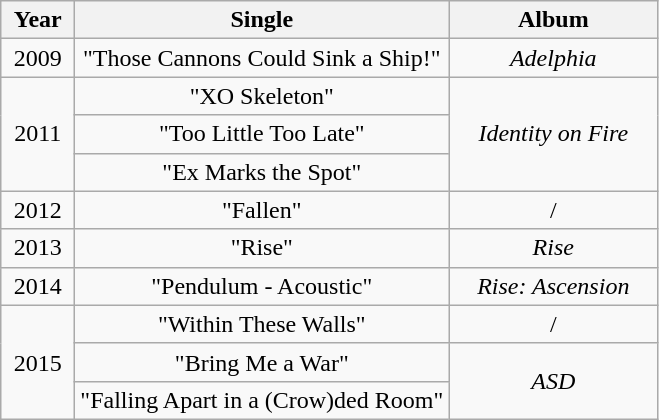<table class="wikitable" style="text-align:center;">
<tr>
<th width="42">Year</th>
<th>Single</th>
<th width="132">Album</th>
</tr>
<tr>
<td>2009</td>
<td>"Those Cannons Could Sink a Ship!"</td>
<td><em>Adelphia</em></td>
</tr>
<tr>
<td rowspan="3">2011</td>
<td>"XO Skeleton"</td>
<td rowspan="3"><em>Identity on Fire</em></td>
</tr>
<tr>
<td>"Too Little Too Late"</td>
</tr>
<tr>
<td>"Ex Marks the Spot"</td>
</tr>
<tr>
<td>2012</td>
<td>"Fallen"</td>
<td>/</td>
</tr>
<tr>
<td>2013</td>
<td>"Rise"</td>
<td><em>Rise</em></td>
</tr>
<tr>
<td>2014</td>
<td>"Pendulum - Acoustic"</td>
<td><em>Rise: Ascension</em></td>
</tr>
<tr>
<td rowspan="3">2015</td>
<td>"Within These Walls"</td>
<td>/</td>
</tr>
<tr>
<td>"Bring Me a War"</td>
<td rowspan="2"><em>ASD</em></td>
</tr>
<tr>
<td>"Falling Apart in a (Crow)ded Room"</td>
</tr>
</table>
